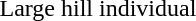<table>
<tr>
<td>Large hill individual</td>
<td></td>
<td></td>
<td></td>
</tr>
</table>
